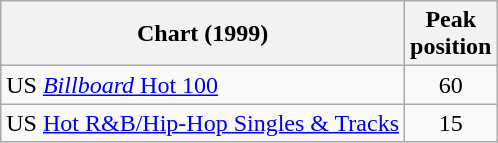<table class="wikitable sortable" border="1">
<tr>
<th>Chart (1999)</th>
<th>Peak<br>position</th>
</tr>
<tr>
<td>US <a href='#'><em>Billboard</em> Hot 100</a></td>
<td align="center">60</td>
</tr>
<tr>
<td>US <a href='#'>Hot R&B/Hip-Hop Singles & Tracks</a></td>
<td align="center">15</td>
</tr>
</table>
